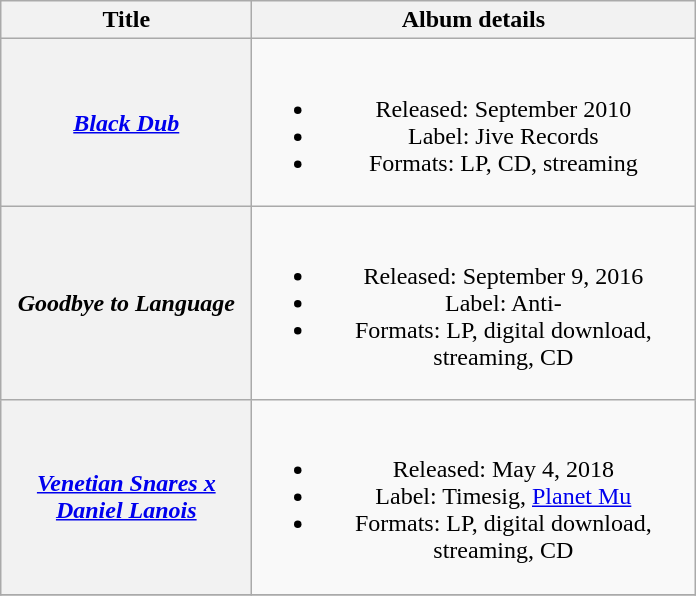<table class="wikitable plainrowheaders" style="text-align:center;">
<tr>
<th scope="col" style="width:10em;">Title</th>
<th scope="col" style="width:18em;">Album details</th>
</tr>
<tr>
<th scope="row"><em><a href='#'>Black Dub</a></em><br></th>
<td><br><ul><li>Released: September 2010</li><li>Label: Jive Records</li><li>Formats: LP, CD, streaming</li></ul></td>
</tr>
<tr>
<th scope="row"><em>Goodbye to Language</em><br></th>
<td><br><ul><li>Released: September 9, 2016</li><li>Label: Anti-</li><li>Formats: LP, digital download, streaming, CD</li></ul></td>
</tr>
<tr>
<th scope="row"><em><a href='#'>Venetian Snares x Daniel Lanois</a></em><br></th>
<td><br><ul><li>Released: May 4, 2018</li><li>Label: Timesig, <a href='#'>Planet Mu</a></li><li>Formats: LP, digital download, streaming, CD</li></ul></td>
</tr>
<tr>
</tr>
</table>
